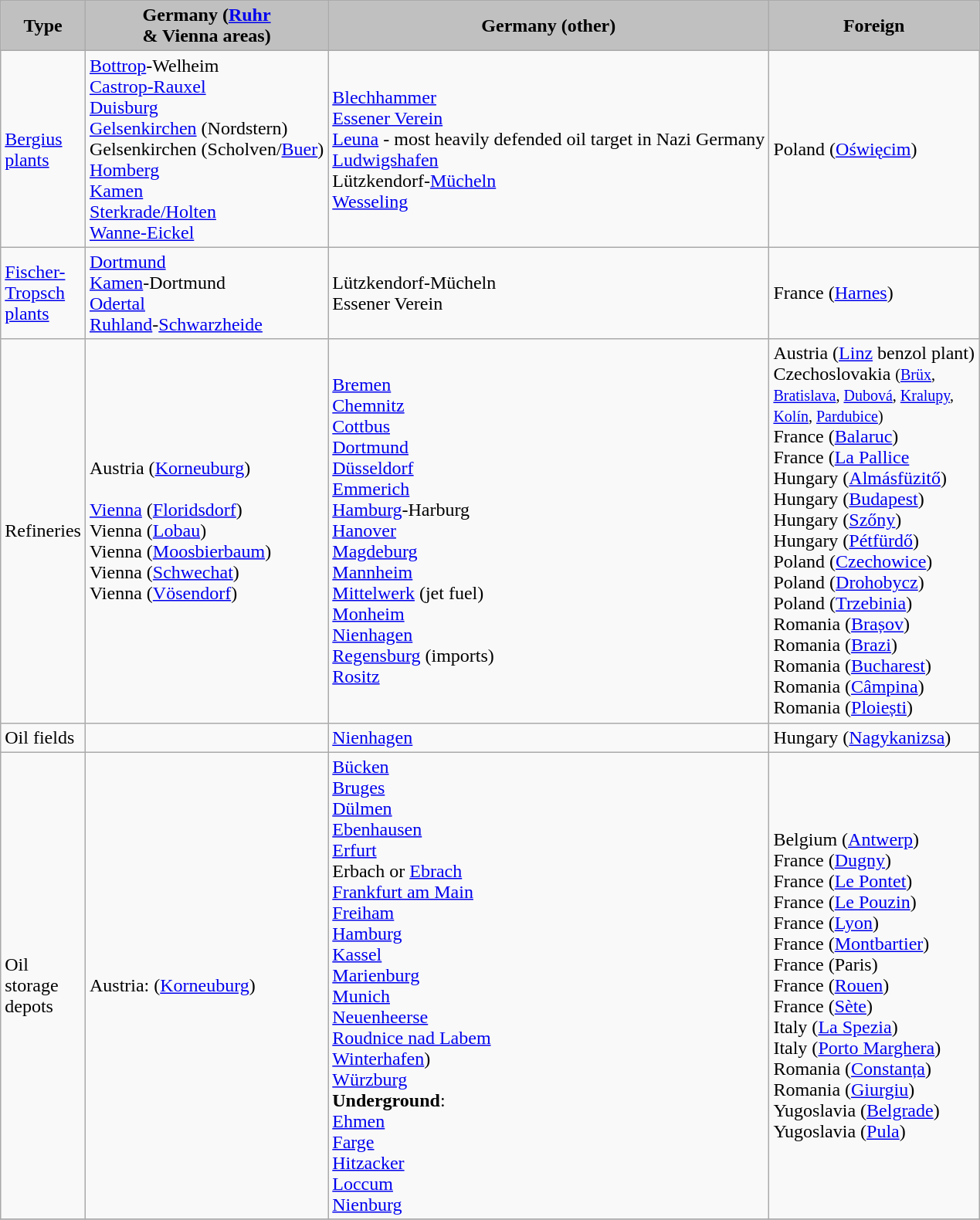<table class="wikitable" style="text-align: left;">
<tr>
<th style="background:silver">Type</th>
<th style="background:silver">Germany (<a href='#'>Ruhr</a><br>& Vienna areas)</th>
<th style="background:silver">Germany (other)</th>
<th style="background:silver">Foreign</th>
</tr>
<tr>
<td><a href='#'>Bergius<br>plants</a></td>
<td><a href='#'>Bottrop</a>-Welheim<br><a href='#'>Castrop-Rauxel</a>
<br><a href='#'>Duisburg</a>
<br><a href='#'>Gelsenkirchen</a> (Nordstern)
<br>Gelsenkirchen (Scholven/<a href='#'>Buer</a>)
<br><a href='#'>Homberg</a>
<br><a href='#'>Kamen</a>
<br><a href='#'>Sterkrade/Holten</a>
<br><a href='#'>Wanne-Eickel</a></td>
<td><a href='#'>Blechhammer</a><br><a href='#'>Essener Verein</a>
<br><a href='#'>Leuna</a> - most heavily defended oil target in Nazi Germany
<br><a href='#'>Ludwigshafen</a>
<br>Lützkendorf-<a href='#'>Mücheln</a>
<br><a href='#'>Wesseling</a></td>
<td>Poland  (<a href='#'>Oświęcim</a>)</td>
</tr>
<tr>
<td><a href='#'>Fischer-<br>Tropsch<br>plants</a></td>
<td><a href='#'>Dortmund</a><br><a href='#'>Kamen</a>-Dortmund
<br><a href='#'>Odertal</a>
<br><a href='#'>Ruhland</a>-<a href='#'>Schwarzheide</a></td>
<td>Lützkendorf-Mücheln<br>Essener Verein</td>
<td>France (<a href='#'>Harnes</a>)</td>
</tr>
<tr>
<td>Refineries</td>
<td>Austria (<a href='#'>Korneuburg</a>)<br><br><a href='#'>Vienna</a> (<a href='#'>Floridsdorf</a>)
<br>Vienna (<a href='#'>Lobau</a>)
<br>Vienna (<a href='#'>Moosbierbaum</a>)
<br>Vienna (<a href='#'>Schwechat</a>)
<br>Vienna (<a href='#'>Vösendorf</a>)</td>
<td><a href='#'>Bremen</a><br><a href='#'>Chemnitz</a>
<br><a href='#'>Cottbus</a>
<br><a href='#'>Dortmund</a>
<br><a href='#'>Düsseldorf</a>
<br><a href='#'>Emmerich</a>
<br><a href='#'>Hamburg</a>-Harburg
<br><a href='#'>Hanover</a>
<br><a href='#'>Magdeburg</a>
<br><a href='#'>Mannheim</a>
<br><a href='#'>Mittelwerk</a> (jet fuel)
<br><a href='#'>Monheim</a>
<br><a href='#'>Nienhagen</a>
<br><a href='#'>Regensburg</a> (imports)
<br><a href='#'>Rositz</a></td>
<td>Austria (<a href='#'>Linz</a> benzol plant)<br>Czechoslovakia <small>(<a href='#'>Brüx</a>,
<br><a href='#'>Bratislava</a>,
<a href='#'>Dubová</a>,
<a href='#'>Kralupy</a>,
<br><a href='#'>Kolín</a>, <a href='#'>Pardubice</a>)</small>
<br>France (<a href='#'>Balaruc</a>)
<br>France (<a href='#'>La Pallice</a>
<br>Hungary (<a href='#'>Almásfüzitő</a>)
<br>Hungary (<a href='#'>Budapest</a>)
<br>Hungary (<a href='#'>Szőny</a>)
<br>Hungary (<a href='#'>Pétfürdő</a>)<br>Poland (<a href='#'>Czechowice</a>)
<br>Poland (<a href='#'>Drohobycz</a>)
<br>Poland (<a href='#'>Trzebinia</a>)
<br>Romania (<a href='#'>Brașov</a>)
<br>Romania (<a href='#'>Brazi</a>)
<br>Romania (<a href='#'>Bucharest</a>)
<br>Romania (<a href='#'>Câmpina</a>)
<br>Romania (<a href='#'>Ploiești</a>)</td>
</tr>
<tr>
<td>Oil fields</td>
<td></td>
<td><a href='#'>Nienhagen</a></td>
<td>Hungary (<a href='#'>Nagykanizsa</a>)</td>
</tr>
<tr>
<td>Oil<br>storage<br>depots</td>
<td>Austria: (<a href='#'>Korneuburg</a>)</td>
<td><a href='#'>Bücken</a><br><a href='#'>Bruges</a>
<br><a href='#'>Dülmen</a>
<br><a href='#'>Ebenhausen</a>
<br><a href='#'>Erfurt</a>
<br>Erbach or <a href='#'>Ebrach</a>
<br><a href='#'>Frankfurt am Main</a>
<br><a href='#'>Freiham</a>
<br><a href='#'>Hamburg</a>
<br><a href='#'>Kassel</a>
<br><a href='#'>Marienburg</a>
<br><a href='#'>Munich</a>
<br><a href='#'>Neuenheerse</a>
<br><a href='#'>Roudnice nad Labem</a>
<br><a href='#'>Winterhafen</a>)
<br><a href='#'>Würzburg</a>
<br><strong>Underground</strong>:
<br><a href='#'>Ehmen</a>
<br><a href='#'>Farge</a>
<br><a href='#'>Hitzacker</a>
<br><a href='#'>Loccum</a>
<br><a href='#'>Nienburg</a></td>
<td>Belgium (<a href='#'>Antwerp</a>)<br>France (<a href='#'>Dugny</a>)
<br>France (<a href='#'>Le Pontet</a>)
<br>France (<a href='#'>Le Pouzin</a>)
<br>France (<a href='#'>Lyon</a>)
<br>France (<a href='#'>Montbartier</a>)
<br>France (Paris)
<br>France (<a href='#'>Rouen</a>)
<br>France (<a href='#'>Sète</a>)
<br>Italy (<a href='#'>La Spezia</a>)
<br>Italy (<a href='#'>Porto Marghera</a>)
<br>Romania (<a href='#'>Constanța</a>)
<br>Romania (<a href='#'>Giurgiu</a>)
<br>Yugoslavia (<a href='#'>Belgrade</a>)
<br>Yugoslavia (<a href='#'>Pula</a>)</td>
</tr>
<tr>
</tr>
</table>
